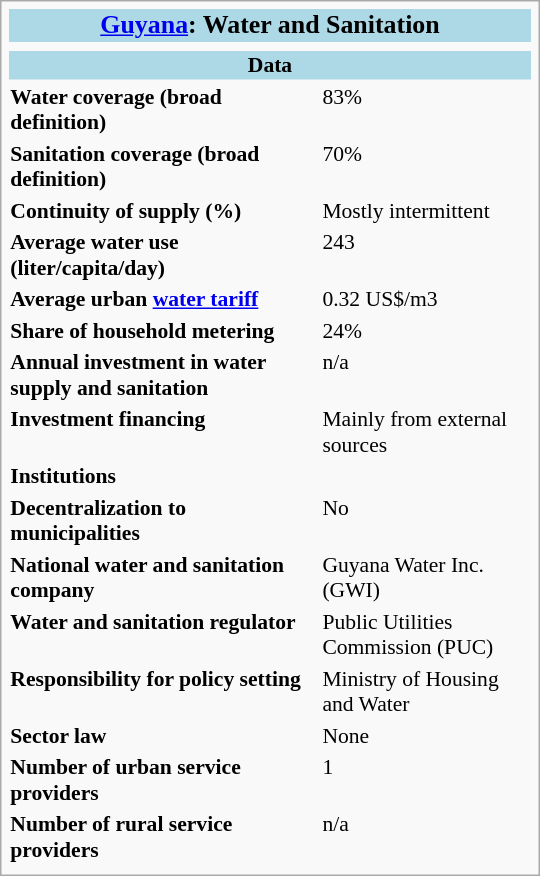<table style="width: 25em; font-size: 90%; text-align: left;" class="infobox">
<tr>
<th align="center" bgcolor="lightblue" colspan="2"><big><a href='#'>Guyana</a>: Water and Sanitation</big></th>
</tr>
<tr>
<td colspan="2" style="text-align:center"></td>
</tr>
<tr>
<th align="center" bgcolor="lightblue" colspan="3">Data</th>
</tr>
<tr>
<th align="left" valign="top">Water coverage (broad definition)</th>
<td valign="top">83%</td>
</tr>
<tr>
<th align="left" valign="top">Sanitation coverage (broad definition)</th>
<td valign="top">70%</td>
</tr>
<tr>
<th align="left" valign="top">Continuity of supply (%)</th>
<td valign="top">Mostly intermittent</td>
</tr>
<tr>
<th align="left" valign="top">Average water use (liter/capita/day)</th>
<td valign="top">243</td>
</tr>
<tr>
<th align="left" valign="top">Average urban <a href='#'>water tariff</a></th>
<td valign="top">0.32 US$/m3</td>
</tr>
<tr>
<th align="left" valign="top">Share of household metering</th>
<td valign="top">24%</td>
</tr>
<tr>
<th align="left" valign="top">Annual investment in water supply and sanitation</th>
<td valign="top">n/a</td>
</tr>
<tr>
<th align="left" valign="top">Investment financing</th>
<td valign="top">Mainly from external sources</td>
</tr>
<tr>
<th align="left" valign="top">Institutions</th>
</tr>
<tr>
<th align="left" valign="top">Decentralization to municipalities</th>
<td valign="top">No</td>
</tr>
<tr>
<th align="left" valign="top">National water and sanitation company</th>
<td valign="top">Guyana Water Inc. (GWI)</td>
</tr>
<tr>
<th align="left" valign="top">Water and sanitation regulator</th>
<td valign="top">Public Utilities Commission (PUC)</td>
</tr>
<tr>
<th align="left" valign="top">Responsibility for policy setting</th>
<td valign="top">Ministry of Housing and Water</td>
</tr>
<tr>
<th align="left" valign="top">Sector law</th>
<td valign="top">None</td>
</tr>
<tr>
<th align="left" valign="top">Number of urban service providers</th>
<td valign="top">1</td>
</tr>
<tr>
<th align="left" valign="top">Number of rural service providers</th>
<td valign="top">n/a</td>
</tr>
<tr>
</tr>
</table>
